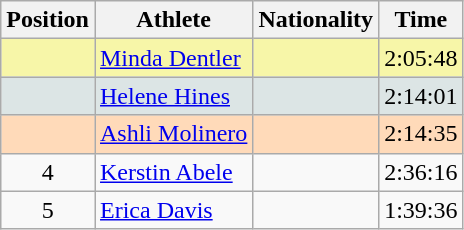<table class="wikitable sortable">
<tr>
<th>Position</th>
<th>Athlete</th>
<th>Nationality</th>
<th>Time</th>
</tr>
<tr bgcolor="#F7F6A8">
<td align=center></td>
<td><a href='#'>Minda Dentler</a></td>
<td></td>
<td>2:05:48</td>
</tr>
<tr bgcolor="#DCE5E5">
<td align=center></td>
<td><a href='#'>Helene Hines</a></td>
<td></td>
<td>2:14:01</td>
</tr>
<tr bgcolor="#FFDAB9">
<td align=center></td>
<td><a href='#'>Ashli Molinero</a></td>
<td></td>
<td>2:14:35</td>
</tr>
<tr>
<td align=center>4</td>
<td><a href='#'>Kerstin Abele</a></td>
<td></td>
<td>2:36:16</td>
</tr>
<tr>
<td align=center>5</td>
<td><a href='#'>Erica Davis</a></td>
<td></td>
<td>1:39:36</td>
</tr>
</table>
